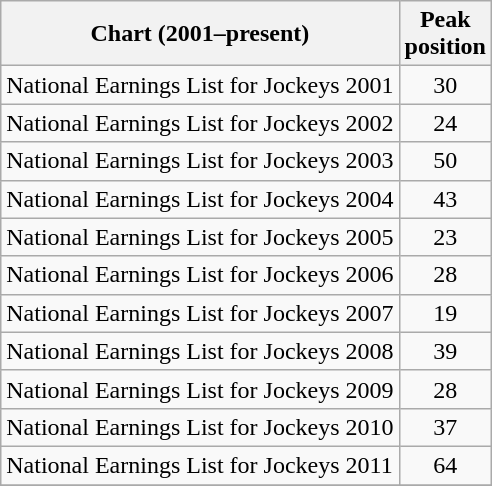<table class="wikitable sortable">
<tr>
<th>Chart (2001–present)</th>
<th>Peak<br>position</th>
</tr>
<tr>
<td>National Earnings List for Jockeys 2001</td>
<td style="text-align:center;">30</td>
</tr>
<tr>
<td>National Earnings List for Jockeys 2002</td>
<td style="text-align:center;">24</td>
</tr>
<tr>
<td>National Earnings List for Jockeys 2003</td>
<td style="text-align:center;">50</td>
</tr>
<tr>
<td>National Earnings List for Jockeys 2004</td>
<td style="text-align:center;">43</td>
</tr>
<tr>
<td>National Earnings List for Jockeys 2005</td>
<td style="text-align:center;">23</td>
</tr>
<tr>
<td>National Earnings List for Jockeys 2006</td>
<td style="text-align:center;">28</td>
</tr>
<tr>
<td>National Earnings List for Jockeys 2007</td>
<td style="text-align:center;">19</td>
</tr>
<tr>
<td>National Earnings List for Jockeys 2008</td>
<td style="text-align:center;">39</td>
</tr>
<tr>
<td>National Earnings List for Jockeys 2009</td>
<td style="text-align:center;">28</td>
</tr>
<tr>
<td>National Earnings List for Jockeys 2010</td>
<td style="text-align:center;">37</td>
</tr>
<tr>
<td>National Earnings List for Jockeys 2011</td>
<td style="text-align:center;">64</td>
</tr>
<tr>
</tr>
</table>
